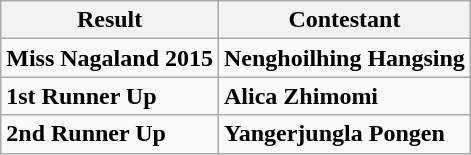<table class="wikitable">
<tr>
<th>Result</th>
<th>Contestant</th>
</tr>
<tr>
<td><strong>Miss Nagaland 2015</strong></td>
<td><strong>Nenghoilhing Hangsing</strong></td>
</tr>
<tr>
<td><strong>1st Runner Up</strong></td>
<td><strong>Alica Zhimomi</strong></td>
</tr>
<tr>
<td><strong>2nd Runner Up</strong></td>
<td><strong>Yangerjungla Pongen</strong></td>
</tr>
</table>
